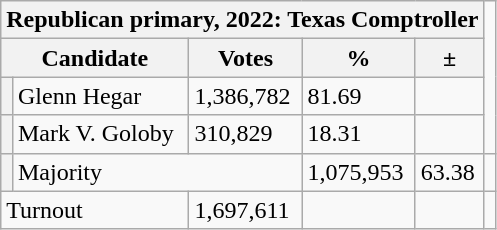<table class="wikitable">
<tr>
<th colspan="5">Republican primary, 2022: Texas Comptroller</th>
</tr>
<tr>
<th colspan="2">Candidate</th>
<th>Votes</th>
<th>%</th>
<th>±</th>
</tr>
<tr>
<th></th>
<td>Glenn Hegar</td>
<td>1,386,782</td>
<td>81.69</td>
<td></td>
</tr>
<tr>
<th></th>
<td>Mark V. Goloby</td>
<td>310,829</td>
<td>18.31</td>
<td></td>
</tr>
<tr>
<th></th>
<td colspan="2">Majority</td>
<td>1,075,953</td>
<td>63.38</td>
<td></td>
</tr>
<tr>
<td colspan="2">Turnout</td>
<td>1,697,611</td>
<td></td>
<td></td>
</tr>
</table>
